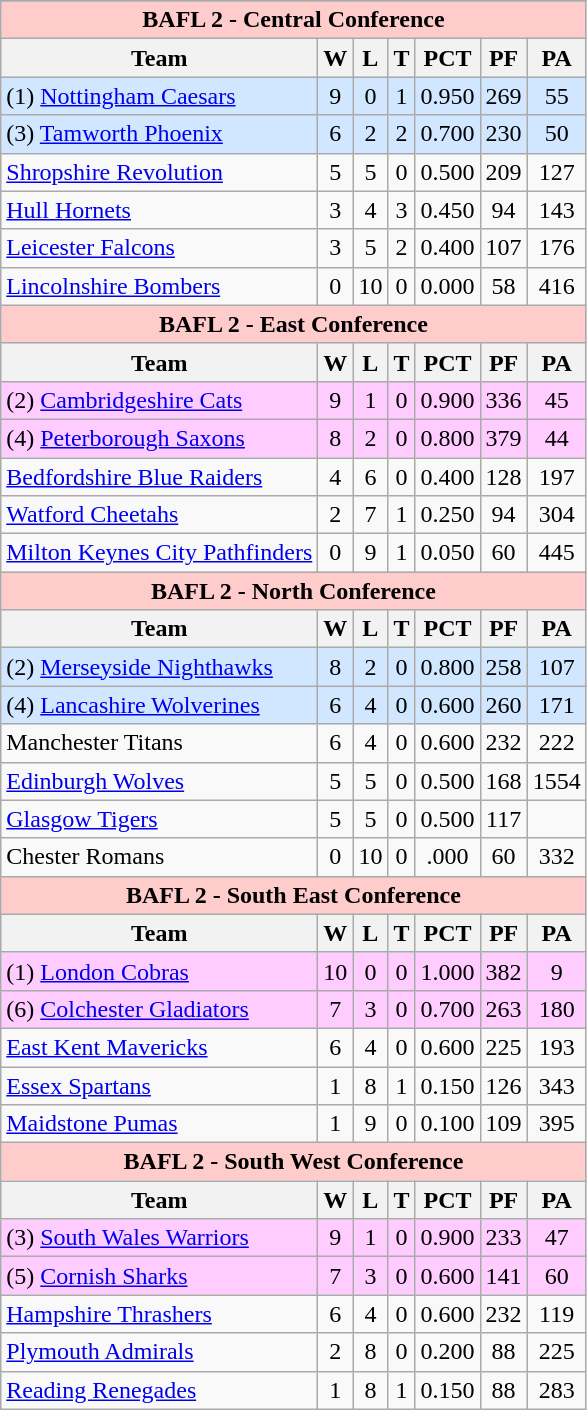<table class="wikitable">
<tr align="center" bgcolor="#ccffcc">
</tr>
<tr bgcolor="#FFCCCC">
<td colspan="8" align="center"><strong> BAFL 2 - Central Conference</strong></td>
</tr>
<tr bgcolor="#efefef">
<th>Team</th>
<th>W</th>
<th>L</th>
<th>T</th>
<th>PCT</th>
<th>PF</th>
<th>PA</th>
</tr>
<tr align="center" bgcolor="#D0E7FF">
<td align="left">(1) <a href='#'>Nottingham Caesars</a></td>
<td>9</td>
<td>0</td>
<td>1</td>
<td>0.950</td>
<td>269</td>
<td>55</td>
</tr>
<tr align="center" bgcolor="#D0E7FF">
<td align="left">(3) <a href='#'>Tamworth Phoenix</a></td>
<td>6</td>
<td>2</td>
<td>2</td>
<td>0.700</td>
<td>230</td>
<td>50</td>
</tr>
<tr align="center">
<td align="left"><a href='#'>Shropshire Revolution</a></td>
<td>5</td>
<td>5</td>
<td>0</td>
<td>0.500</td>
<td>209</td>
<td>127</td>
</tr>
<tr align="center">
<td align="left"><a href='#'>Hull Hornets</a></td>
<td>3</td>
<td>4</td>
<td>3</td>
<td>0.450</td>
<td>94</td>
<td>143</td>
</tr>
<tr align="center">
<td align="left"><a href='#'>Leicester Falcons</a></td>
<td>3</td>
<td>5</td>
<td>2</td>
<td>0.400</td>
<td>107</td>
<td>176</td>
</tr>
<tr align="center">
<td align="left"><a href='#'>Lincolnshire Bombers</a></td>
<td>0</td>
<td>10</td>
<td>0</td>
<td>0.000</td>
<td>58</td>
<td>416</td>
</tr>
<tr bgcolor="#FFCCCC">
<td colspan="8" align="center"><strong> BAFL 2 - East Conference</strong></td>
</tr>
<tr bgcolor="#efefef">
<th>Team</th>
<th>W</th>
<th>L</th>
<th>T</th>
<th>PCT</th>
<th>PF</th>
<th>PA</th>
</tr>
<tr align="center" bgcolor="#FFCCFF">
<td align="left">(2) <a href='#'>Cambridgeshire Cats</a></td>
<td>9</td>
<td>1</td>
<td>0</td>
<td>0.900</td>
<td>336</td>
<td>45</td>
</tr>
<tr align="center" bgcolor="#FFCCFF">
<td align="left">(4) <a href='#'>Peterborough Saxons</a></td>
<td>8</td>
<td>2</td>
<td>0</td>
<td>0.800</td>
<td>379</td>
<td>44</td>
</tr>
<tr align="center">
<td align="left"><a href='#'>Bedfordshire Blue Raiders</a></td>
<td>4</td>
<td>6</td>
<td>0</td>
<td>0.400</td>
<td>128</td>
<td>197</td>
</tr>
<tr align="center">
<td align="left"><a href='#'>Watford Cheetahs</a></td>
<td>2</td>
<td>7</td>
<td>1</td>
<td>0.250</td>
<td>94</td>
<td>304</td>
</tr>
<tr align="center">
<td align="left"><a href='#'>Milton Keynes City Pathfinders</a></td>
<td>0</td>
<td>9</td>
<td>1</td>
<td>0.050</td>
<td>60</td>
<td>445</td>
</tr>
<tr bgcolor="#FFCCCC">
<td colspan="8" align="center"><strong> BAFL 2 - North Conference</strong></td>
</tr>
<tr bgcolor="#efefef">
<th>Team</th>
<th>W</th>
<th>L</th>
<th>T</th>
<th>PCT</th>
<th>PF</th>
<th>PA</th>
</tr>
<tr align="center" bgcolor="#D0E7FF">
<td align="left">(2) <a href='#'>Merseyside Nighthawks</a></td>
<td>8</td>
<td>2</td>
<td>0</td>
<td>0.800</td>
<td>258</td>
<td>107</td>
</tr>
<tr align="center" bgcolor="#D0E7FF">
<td align="left">(4) <a href='#'>Lancashire Wolverines</a></td>
<td>6</td>
<td>4</td>
<td>0</td>
<td>0.600</td>
<td>260</td>
<td>171</td>
</tr>
<tr align="center">
<td align="left">Manchester Titans</td>
<td>6</td>
<td>4</td>
<td>0</td>
<td>0.600</td>
<td>232</td>
<td>222</td>
</tr>
<tr align="center">
<td align="left"><a href='#'>Edinburgh Wolves</a></td>
<td>5</td>
<td>5</td>
<td>0</td>
<td>0.500</td>
<td>168</td>
<td>1554</td>
</tr>
<tr align="center">
<td align="left"><a href='#'>Glasgow Tigers</a></td>
<td>5</td>
<td>5</td>
<td>0</td>
<td>0.500</td>
<td 126>117</td>
</tr>
<tr align="center">
<td align="left">Chester Romans</td>
<td>0</td>
<td>10</td>
<td>0</td>
<td>.000</td>
<td>60</td>
<td>332</td>
</tr>
<tr bgcolor="#FFCCCC">
<td colspan="8" align="center"><strong> BAFL 2 - South East Conference</strong></td>
</tr>
<tr bgcolor="#efefef">
<th>Team</th>
<th>W</th>
<th>L</th>
<th>T</th>
<th>PCT</th>
<th>PF</th>
<th>PA</th>
</tr>
<tr align="center" bgcolor="#FFCCFF">
<td align="left">(1) <a href='#'>London Cobras</a></td>
<td>10</td>
<td>0</td>
<td>0</td>
<td>1.000</td>
<td>382</td>
<td>9</td>
</tr>
<tr align="center" bgcolor="#FFCCFF">
<td align="left">(6) <a href='#'>Colchester Gladiators</a></td>
<td>7</td>
<td>3</td>
<td>0</td>
<td>0.700</td>
<td>263</td>
<td>180</td>
</tr>
<tr align="center">
<td align="left"><a href='#'>East Kent Mavericks</a></td>
<td>6</td>
<td>4</td>
<td>0</td>
<td>0.600</td>
<td>225</td>
<td>193</td>
</tr>
<tr align="center">
<td align="left"><a href='#'>Essex Spartans</a></td>
<td>1</td>
<td>8</td>
<td>1</td>
<td>0.150</td>
<td>126</td>
<td>343</td>
</tr>
<tr align="center">
<td align="left"><a href='#'>Maidstone Pumas</a></td>
<td>1</td>
<td>9</td>
<td>0</td>
<td>0.100</td>
<td>109</td>
<td>395</td>
</tr>
<tr bgcolor="#FFCCCC">
<td colspan="8" align="center"><strong> BAFL 2 - South West Conference</strong></td>
</tr>
<tr bgcolor="#efefef">
<th>Team</th>
<th>W</th>
<th>L</th>
<th>T</th>
<th>PCT</th>
<th>PF</th>
<th>PA</th>
</tr>
<tr align="center" bgcolor="#FFCCFF">
<td align="left">(3) <a href='#'>South Wales Warriors</a></td>
<td>9</td>
<td>1</td>
<td>0</td>
<td>0.900</td>
<td>233</td>
<td>47</td>
</tr>
<tr align="center" bgcolor="#FFCCFF">
<td align="left">(5) <a href='#'>Cornish Sharks</a></td>
<td>7</td>
<td>3</td>
<td>0</td>
<td>0.600</td>
<td>141</td>
<td>60</td>
</tr>
<tr align="center">
<td align="left"><a href='#'>Hampshire Thrashers</a></td>
<td>6</td>
<td>4</td>
<td>0</td>
<td>0.600</td>
<td>232</td>
<td>119</td>
</tr>
<tr align="center">
<td align="left"><a href='#'>Plymouth Admirals</a></td>
<td>2</td>
<td>8</td>
<td>0</td>
<td>0.200</td>
<td>88</td>
<td>225</td>
</tr>
<tr align="center">
<td align="left"><a href='#'>Reading Renegades</a></td>
<td>1</td>
<td>8</td>
<td>1</td>
<td>0.150</td>
<td>88</td>
<td>283</td>
</tr>
</table>
